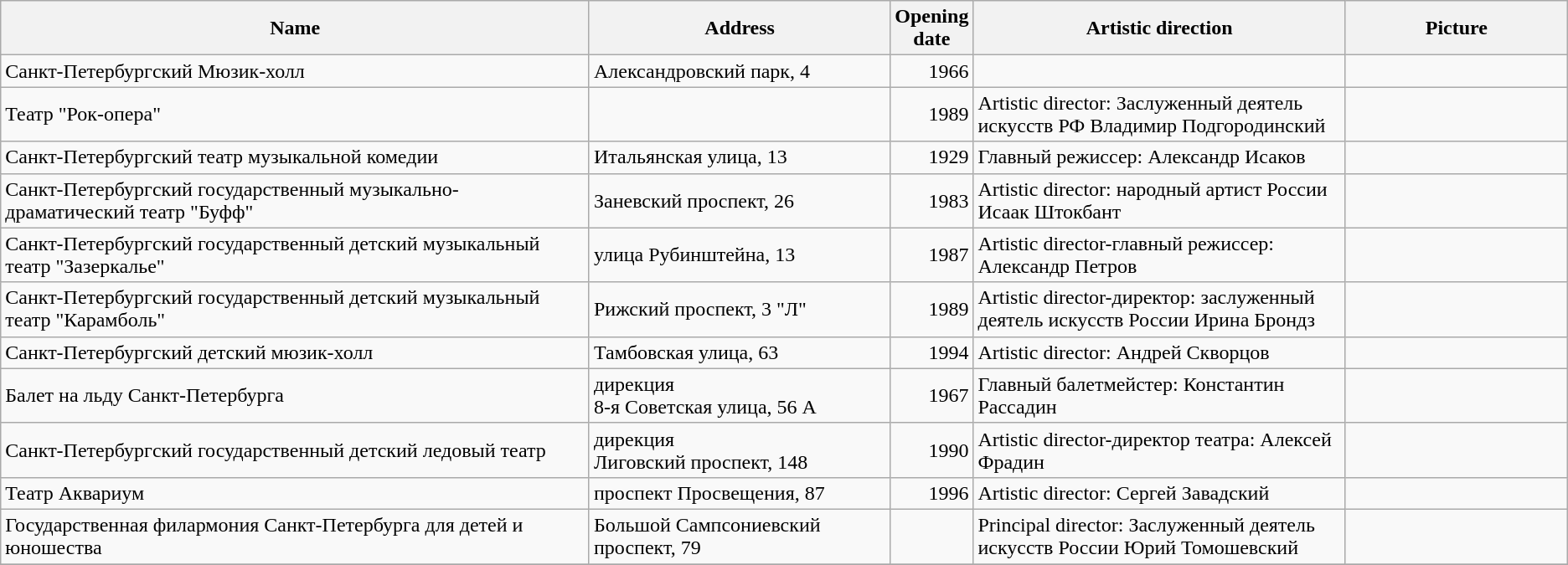<table class="wikitable sortable">
<tr>
<th width="40%">Name</th>
<th width="20%">Address</th>
<th width="80em">Opening date</th>
<th width="25%">Artistic direction</th>
<th width="15%">Picture</th>
</tr>
<tr>
<td>Санкт-Петербургский Мюзик-холл</td>
<td>Александровский парк, 4</td>
<td align="right">1966</td>
<td></td>
<td></td>
</tr>
<tr>
<td>Театр "Рок-опера"</td>
<td></td>
<td align="right">1989</td>
<td>Artistic director: Заслуженный деятель искусств РФ Владимир Подгородинский</td>
<td></td>
</tr>
<tr>
<td>Санкт-Петербургский театр музыкальной комедии</td>
<td>Итальянская улица, 13</td>
<td align="right">1929</td>
<td>Главный режиссер: Александр Исаков</td>
<td></td>
</tr>
<tr>
<td>Санкт-Петербургский государственный музыкально-драматический театр "Буфф"</td>
<td>Заневский проспект, 26</td>
<td align="right">1983</td>
<td>Artistic director: народный артист России Исаак Штокбант</td>
<td></td>
</tr>
<tr>
<td>Санкт-Петербургский государственный детский музыкальный театр "Зазеркалье"</td>
<td>улица Рубинштейна, 13</td>
<td align="right">1987</td>
<td>Artistic director-главный режиссер: Александр Петров</td>
<td></td>
</tr>
<tr>
<td>Санкт-Петербургский государственный детский музыкальный театр "Карамболь"</td>
<td>Рижский проспект, 3 "Л"</td>
<td align="right">1989</td>
<td>Artistic director-директор: заслуженный деятель искусств России Ирина Брондз</td>
<td></td>
</tr>
<tr>
<td>Санкт-Петербургский детский мюзик-холл</td>
<td>Тамбовская улица, 63</td>
<td align="right">1994</td>
<td>Artistic director: Андрей Скворцов</td>
<td></td>
</tr>
<tr>
<td>Балет на льду Санкт-Петербурга</td>
<td>дирекция  <br>8-я Советская улица, 56 А</td>
<td align="right">1967</td>
<td>Главный балетмейстер: Константин Рассадин</td>
<td></td>
</tr>
<tr>
<td>Санкт-Петербургский государственный детский ледовый театр</td>
<td>дирекция  <br>Лиговский проспект, 148</td>
<td align="right">1990</td>
<td>Artistic director-директор театра: Алексей Фрадин</td>
<td></td>
</tr>
<tr>
<td>Театр Аквариум</td>
<td>проспект Просвещения, 87</td>
<td align="right">1996</td>
<td>Artistic director: Сергей Завадский</td>
<td></td>
</tr>
<tr>
<td>Государственная филармония Санкт-Петербурга для детей и юношества</td>
<td>Большой Сампсониевский проспект, 79</td>
<td align="right"></td>
<td>Principal director: Заслуженный деятель искусств России Юрий Томошевский</td>
<td></td>
</tr>
<tr>
</tr>
</table>
